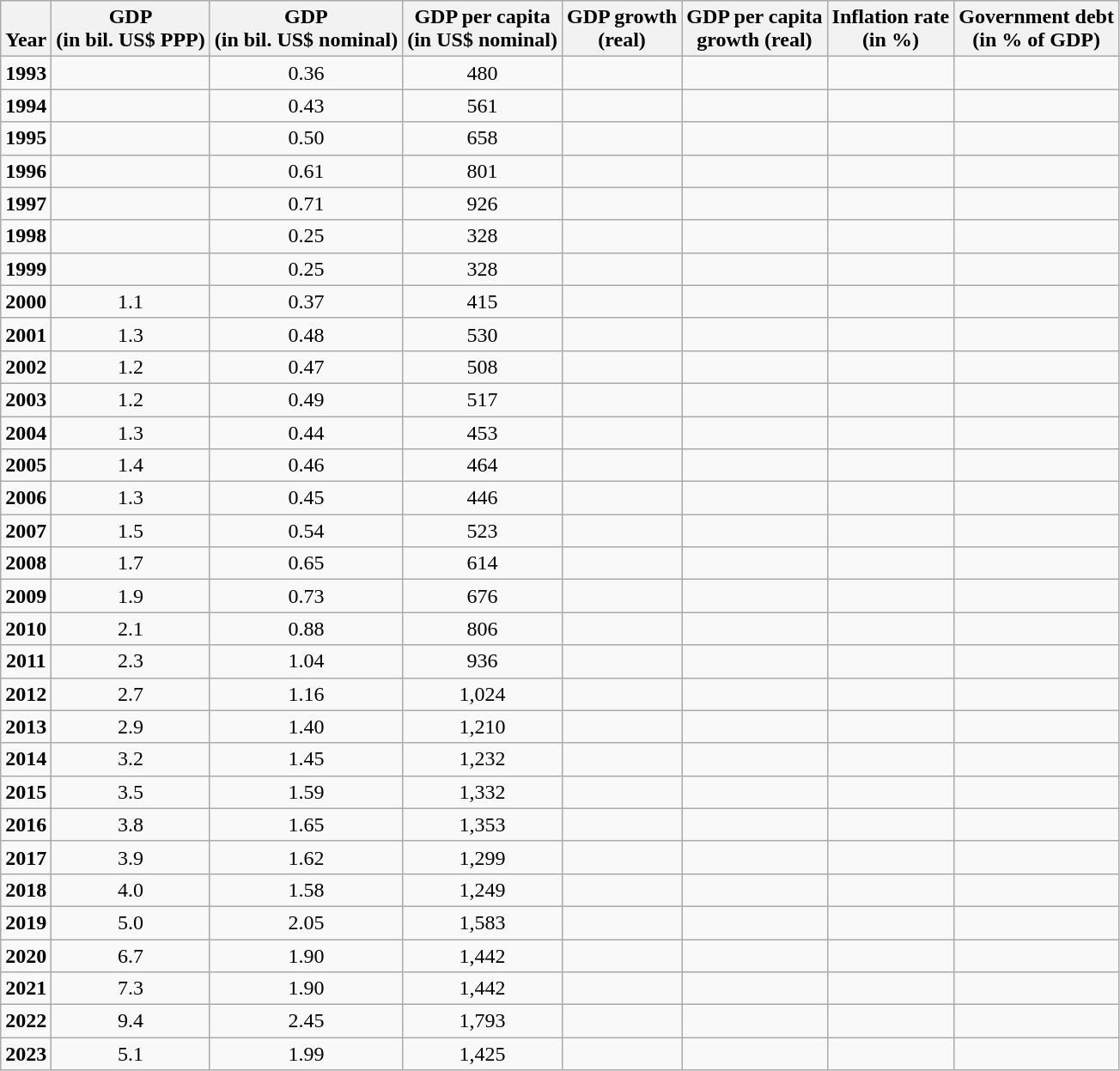<table class="wikitable" style="text-align:center;">
<tr style="font-weight:bold;">
<th style="vertical-align:bottom;">Year</th>
<th>GDP<br>(in bil. US$ PPP)</th>
<th>GDP<br>(in bil. US$ nominal)</th>
<th>GDP per capita<br>(in US$ nominal)</th>
<th>GDP growth<br> (real)</th>
<th>GDP per capita<br> growth (real)</th>
<th>Inflation rate<br>(in %)</th>
<th>Government debt<br>(in % of GDP)</th>
</tr>
<tr>
<td style="font-weight:bold;">1993</td>
<td></td>
<td>0.36</td>
<td>480</td>
<td></td>
<td></td>
<td></td>
<td></td>
</tr>
<tr>
<td style="font-weight:bold;">1994</td>
<td></td>
<td>0.43</td>
<td>561</td>
<td></td>
<td></td>
<td></td>
<td></td>
</tr>
<tr>
<td style="font-weight:bold;">1995</td>
<td></td>
<td>0.50</td>
<td>658</td>
<td></td>
<td></td>
<td></td>
<td></td>
</tr>
<tr>
<td style="font-weight:bold;">1996</td>
<td></td>
<td>0.61</td>
<td>801</td>
<td></td>
<td></td>
<td></td>
<td></td>
</tr>
<tr>
<td style="font-weight:bold;">1997</td>
<td></td>
<td>0.71</td>
<td>926</td>
<td></td>
<td></td>
<td></td>
<td></td>
</tr>
<tr>
<td style="font-weight:bold;">1998</td>
<td></td>
<td>0.25</td>
<td>328</td>
<td></td>
<td></td>
<td></td>
<td></td>
</tr>
<tr>
<td style="font-weight:bold;">1999</td>
<td></td>
<td>0.25</td>
<td>328</td>
<td></td>
<td></td>
<td></td>
<td></td>
</tr>
<tr>
<td style="font-weight:bold;">2000</td>
<td>1.1</td>
<td>0.37</td>
<td>415</td>
<td></td>
<td></td>
<td></td>
<td></td>
</tr>
<tr>
<td style="font-weight:bold;">2001</td>
<td>1.3</td>
<td>0.48</td>
<td>530</td>
<td></td>
<td></td>
<td></td>
<td></td>
</tr>
<tr>
<td style="font-weight:bold;">2002</td>
<td>1.2</td>
<td>0.47</td>
<td>508</td>
<td></td>
<td></td>
<td></td>
<td></td>
</tr>
<tr>
<td style="font-weight:bold;">2003</td>
<td>1.2</td>
<td>0.49</td>
<td>517</td>
<td></td>
<td></td>
<td></td>
<td></td>
</tr>
<tr>
<td style="font-weight:bold;">2004</td>
<td>1.3</td>
<td>0.44</td>
<td>453</td>
<td></td>
<td></td>
<td></td>
<td></td>
</tr>
<tr>
<td style="font-weight:bold;">2005</td>
<td>1.4</td>
<td>0.46</td>
<td>464</td>
<td></td>
<td></td>
<td></td>
<td></td>
</tr>
<tr>
<td style="font-weight:bold;">2006</td>
<td>1.3</td>
<td>0.45</td>
<td>446</td>
<td></td>
<td></td>
<td></td>
<td></td>
</tr>
<tr>
<td style="font-weight:bold;">2007</td>
<td>1.5</td>
<td>0.54</td>
<td>523</td>
<td></td>
<td></td>
<td></td>
<td></td>
</tr>
<tr>
<td style="font-weight:bold;">2008</td>
<td>1.7</td>
<td>0.65</td>
<td>614</td>
<td></td>
<td></td>
<td></td>
<td></td>
</tr>
<tr>
<td style="font-weight:bold;">2009</td>
<td>1.9</td>
<td>0.73</td>
<td>676</td>
<td></td>
<td></td>
<td></td>
<td></td>
</tr>
<tr>
<td style="font-weight:bold;">2010</td>
<td>2.1</td>
<td>0.88</td>
<td>806</td>
<td></td>
<td></td>
<td></td>
<td></td>
</tr>
<tr>
<td style="font-weight:bold;">2011</td>
<td>2.3</td>
<td>1.04</td>
<td>936</td>
<td></td>
<td></td>
<td></td>
<td></td>
</tr>
<tr>
<td style="font-weight:bold;">2012</td>
<td>2.7</td>
<td>1.16</td>
<td>1,024</td>
<td></td>
<td></td>
<td></td>
<td></td>
</tr>
<tr>
<td style="font-weight:bold;">2013</td>
<td>2.9</td>
<td>1.40</td>
<td>1,210</td>
<td></td>
<td></td>
<td></td>
<td></td>
</tr>
<tr>
<td style="font-weight:bold;">2014</td>
<td>3.2</td>
<td>1.45</td>
<td>1,232</td>
<td></td>
<td></td>
<td></td>
<td></td>
</tr>
<tr>
<td style="font-weight:bold;">2015</td>
<td>3.5</td>
<td>1.59</td>
<td>1,332</td>
<td></td>
<td></td>
<td></td>
<td></td>
</tr>
<tr>
<td style="font-weight:bold;">2016</td>
<td>3.8</td>
<td>1.65</td>
<td>1,353</td>
<td></td>
<td></td>
<td></td>
<td></td>
</tr>
<tr>
<td style="font-weight:bold;">2017</td>
<td>3.9</td>
<td>1.62</td>
<td>1,299</td>
<td></td>
<td></td>
<td></td>
<td></td>
</tr>
<tr>
<td style="font-weight:bold;">2018</td>
<td>4.0</td>
<td>1.58</td>
<td>1,249</td>
<td></td>
<td></td>
<td></td>
<td></td>
</tr>
<tr>
<td style="font-weight:bold;">2019</td>
<td>5.0</td>
<td>2.05</td>
<td>1,583</td>
<td></td>
<td></td>
<td></td>
<td></td>
</tr>
<tr>
<td style="font-weight:bold;">2020</td>
<td>6.7</td>
<td>1.90</td>
<td>1,442</td>
<td></td>
<td></td>
<td></td>
<td></td>
</tr>
<tr>
<td style="font-weight:bold;">2021</td>
<td>7.3</td>
<td>1.90</td>
<td>1,442</td>
<td></td>
<td></td>
<td></td>
<td></td>
</tr>
<tr>
<td style="font-weight:bold;">2022</td>
<td>9.4</td>
<td>2.45</td>
<td>1,793</td>
<td></td>
<td></td>
<td></td>
<td></td>
</tr>
<tr>
<td style="font-weight:bold;">2023</td>
<td>5.1</td>
<td>1.99</td>
<td>1,425</td>
<td></td>
<td></td>
<td></td>
<td></td>
</tr>
</table>
